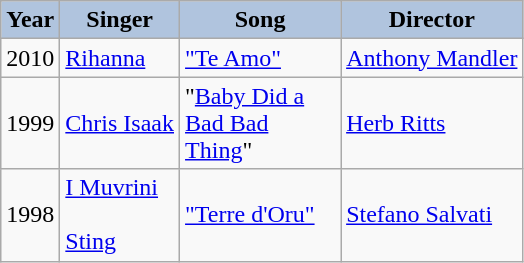<table class="wikitable">
<tr style="text-align:center;">
<th style="background:#B0C4DE;">Year</th>
<th style="background:#B0C4DE;">Singer</th>
<th width="100" style="background:#B0C4DE;">Song</th>
<th style="background:#B0C4DE;">Director</th>
</tr>
<tr>
<td>2010</td>
<td><a href='#'>Rihanna</a></td>
<td><a href='#'>"Te Amo"</a></td>
<td><a href='#'>Anthony Mandler</a></td>
</tr>
<tr>
<td>1999</td>
<td><a href='#'>Chris Isaak</a></td>
<td>"<a href='#'>Baby Did a Bad Bad Thing</a>"</td>
<td><a href='#'>Herb Ritts</a></td>
</tr>
<tr>
<td>1998</td>
<td><a href='#'>I Muvrini</a><br><br><a href='#'>Sting</a></td>
<td><a href='#'>"Terre d'Oru"</a> </td>
<td><a href='#'>Stefano Salvati</a></td>
</tr>
</table>
